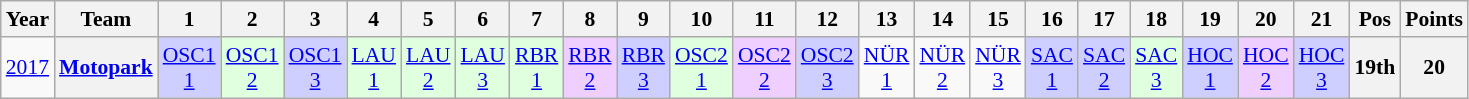<table class="wikitable" style="text-align:center; font-size:90%">
<tr>
<th>Year</th>
<th>Team</th>
<th>1</th>
<th>2</th>
<th>3</th>
<th>4</th>
<th>5</th>
<th>6</th>
<th>7</th>
<th>8</th>
<th>9</th>
<th>10</th>
<th>11</th>
<th>12</th>
<th>13</th>
<th>14</th>
<th>15</th>
<th>16</th>
<th>17</th>
<th>18</th>
<th>19</th>
<th>20</th>
<th>21</th>
<th>Pos</th>
<th>Points</th>
</tr>
<tr>
<td><a href='#'>2017</a></td>
<th><a href='#'>Motopark</a></th>
<td style="background:#CFCFFF"><a href='#'>OSC1<br>1</a><br></td>
<td style="background:#DFFFDF"><a href='#'>OSC1<br>2</a><br></td>
<td style="background:#CFCFFF"><a href='#'>OSC1<br>3</a><br></td>
<td style="background:#DFFFDF"><a href='#'>LAU<br>1</a><br></td>
<td style="background:#DFFFDF"><a href='#'>LAU<br>2</a><br></td>
<td style="background:#DFFFDF"><a href='#'>LAU<br>3</a><br></td>
<td style="background:#DFFFDF"><a href='#'>RBR<br>1</a><br></td>
<td style="background:#EFCFFF"><a href='#'>RBR<br>2</a><br></td>
<td style="background:#CFCFFF"><a href='#'>RBR<br>3</a><br></td>
<td style="background:#DFFFDF"><a href='#'>OSC2<br>1</a><br></td>
<td style="background:#EFCFFF"><a href='#'>OSC2<br>2</a><br></td>
<td style="background:#CFCFFF"><a href='#'>OSC2<br>3</a><br></td>
<td><a href='#'>NÜR<br>1</a></td>
<td><a href='#'>NÜR<br>2</a></td>
<td><a href='#'>NÜR<br>3</a></td>
<td style="background:#CFCFFF"><a href='#'>SAC<br>1</a><br></td>
<td style="background:#CFCFFF"><a href='#'>SAC<br>2</a><br></td>
<td style="background:#DFFFDF"><a href='#'>SAC<br>3</a><br></td>
<td style="background:#CFCFFF"><a href='#'>HOC<br>1</a><br></td>
<td style="background:#EFCFFF"><a href='#'>HOC<br>2</a><br></td>
<td style="background:#CFCFFF"><a href='#'>HOC<br>3</a><br></td>
<th>19th</th>
<th>20</th>
</tr>
</table>
